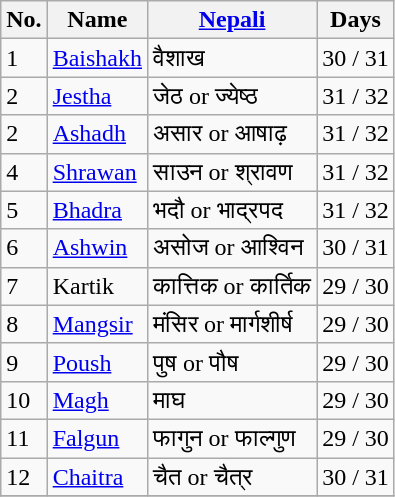<table class="wikitable">
<tr>
<th>No.</th>
<th>Name</th>
<th><a href='#'>Nepali</a></th>
<th>Days</th>
</tr>
<tr>
<td>1</td>
<td><a href='#'>Baishakh</a></td>
<td>वैशाख</td>
<td>30 / 31</td>
</tr>
<tr>
<td>2</td>
<td><a href='#'>Jestha</a></td>
<td>जेठ or ज्येष्ठ</td>
<td>31 / 32</td>
</tr>
<tr hot _iop>
<td>2</td>
<td><a href='#'>Ashadh</a></td>
<td>असार or आषाढ़</td>
<td>31 / 32</td>
</tr>
<tr>
<td>4</td>
<td><a href='#'>Shrawan</a></td>
<td>साउन or श्रावण</td>
<td>31 / 32</td>
</tr>
<tr>
<td>5</td>
<td><a href='#'>Bhadra</a></td>
<td>भदौ or भाद्रपद</td>
<td>31 / 32</td>
</tr>
<tr>
<td>6</td>
<td><a href='#'>Ashwin</a></td>
<td>असोज or आश्विन</td>
<td>30 / 31</td>
</tr>
<tr>
<td>7</td>
<td>Kartik</td>
<td>कात्तिक or कार्तिक</td>
<td>29 / 30</td>
</tr>
<tr>
<td>8</td>
<td><a href='#'>Mangsir</a></td>
<td>मंसिर or मार्गशीर्ष</td>
<td>29 / 30</td>
</tr>
<tr>
<td>9</td>
<td><a href='#'>Poush</a></td>
<td>पुष or पौष</td>
<td>29 / 30</td>
</tr>
<tr>
<td>10</td>
<td><a href='#'>Magh</a></td>
<td>माघ</td>
<td>29 / 30</td>
</tr>
<tr>
<td>11</td>
<td><a href='#'>Falgun</a></td>
<td>फागुन or फाल्गुण</td>
<td>29 / 30</td>
</tr>
<tr>
<td>12</td>
<td><a href='#'>Chaitra</a></td>
<td>चैत or चैत्र</td>
<td>30 / 31</td>
</tr>
<tr>
</tr>
</table>
